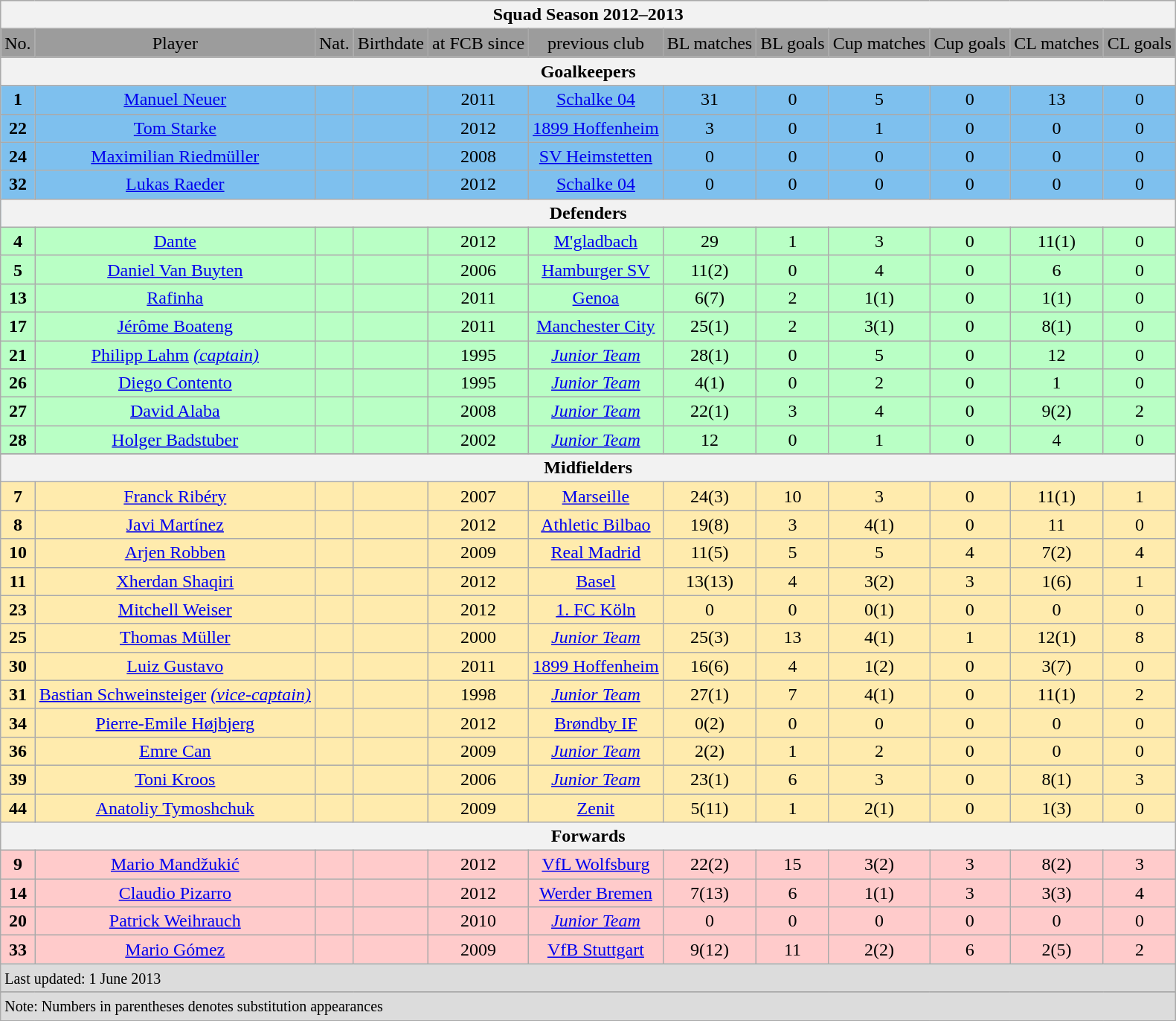<table class="wikitable">
<tr align="center" style="background:#DCDCDC">
<th colspan="12">Squad Season 2012–2013</th>
</tr>
<tr align="center" style="background:#9C9C9C">
<td>No.</td>
<td>Player</td>
<td>Nat.</td>
<td>Birthdate</td>
<td>at FCB since</td>
<td>previous club</td>
<td>BL matches</td>
<td>BL goals</td>
<td>Cup matches</td>
<td>Cup goals</td>
<td>CL matches</td>
<td>CL goals</td>
</tr>
<tr align="center" style="background:#DCDCDC">
<th colspan="12">Goalkeepers</th>
</tr>
<tr align="center" style="background:#7EC0EE">
<td><strong>1</strong></td>
<td><a href='#'>Manuel Neuer</a></td>
<td></td>
<td></td>
<td>2011</td>
<td><a href='#'>Schalke 04</a></td>
<td>31</td>
<td>0</td>
<td>5</td>
<td>0</td>
<td>13</td>
<td>0</td>
</tr>
<tr align="center" style="background:#7EC0EE">
<td><strong>22</strong></td>
<td><a href='#'>Tom Starke</a></td>
<td></td>
<td></td>
<td>2012</td>
<td><a href='#'>1899 Hoffenheim</a></td>
<td>3</td>
<td>0</td>
<td>1</td>
<td>0</td>
<td>0</td>
<td>0</td>
</tr>
<tr align="center" style="background:#7EC0EE">
<td><strong>24</strong></td>
<td><a href='#'>Maximilian Riedmüller</a></td>
<td></td>
<td></td>
<td>2008</td>
<td><a href='#'>SV Heimstetten</a></td>
<td>0</td>
<td>0</td>
<td>0</td>
<td>0</td>
<td>0</td>
<td>0</td>
</tr>
<tr align="center" style="background:#7EC0EE">
<td><strong>32</strong></td>
<td><a href='#'>Lukas Raeder</a></td>
<td></td>
<td></td>
<td>2012</td>
<td><a href='#'>Schalke 04</a></td>
<td>0</td>
<td>0</td>
<td>0</td>
<td>0</td>
<td>0</td>
<td>0</td>
</tr>
<tr align="center" style="background:#7EC0EE">
<th colspan="12">Defenders</th>
</tr>
<tr align="center" style="background:#B9FFC5">
<td><strong>4</strong></td>
<td><a href='#'>Dante</a></td>
<td></td>
<td></td>
<td>2012</td>
<td><a href='#'>M'gladbach</a></td>
<td>29</td>
<td>1</td>
<td>3</td>
<td>0</td>
<td>11(1)</td>
<td>0</td>
</tr>
<tr align="center" style="background:#B9FFC5">
<td><strong>5</strong></td>
<td><a href='#'>Daniel Van Buyten</a></td>
<td></td>
<td></td>
<td>2006</td>
<td><a href='#'>Hamburger SV</a></td>
<td>11(2)</td>
<td>0</td>
<td>4</td>
<td>0</td>
<td>6</td>
<td>0</td>
</tr>
<tr align="center" style="background:#B9FFC5">
<td><strong>13</strong></td>
<td><a href='#'>Rafinha</a></td>
<td></td>
<td></td>
<td>2011</td>
<td><a href='#'>Genoa</a></td>
<td>6(7)</td>
<td>2</td>
<td>1(1)</td>
<td>0</td>
<td>1(1)</td>
<td>0</td>
</tr>
<tr align="center" style="background:#B9FFC5">
<td><strong>17</strong></td>
<td><a href='#'>Jérôme Boateng</a></td>
<td></td>
<td></td>
<td>2011</td>
<td><a href='#'>Manchester City</a></td>
<td>25(1)</td>
<td>2</td>
<td>3(1)</td>
<td>0</td>
<td>8(1)</td>
<td>0</td>
</tr>
<tr align="center" style="background:#B9FFC5">
<td><strong>21</strong></td>
<td><a href='#'>Philipp Lahm</a> <em><a href='#'>(captain)</a></em></td>
<td></td>
<td></td>
<td>1995</td>
<td><em><a href='#'>Junior Team</a></em></td>
<td>28(1)</td>
<td>0</td>
<td>5</td>
<td>0</td>
<td>12</td>
<td>0</td>
</tr>
<tr align="center" style="background:#B9FFC5">
<td><strong>26</strong></td>
<td><a href='#'>Diego Contento</a></td>
<td></td>
<td></td>
<td>1995</td>
<td><em><a href='#'>Junior Team</a></em></td>
<td>4(1)</td>
<td>0</td>
<td>2</td>
<td>0</td>
<td>1</td>
<td>0</td>
</tr>
<tr align="center" style="background:#B9FFC5">
<td><strong>27</strong></td>
<td><a href='#'>David Alaba</a></td>
<td></td>
<td></td>
<td>2008</td>
<td><em><a href='#'>Junior Team</a></em></td>
<td>22(1)</td>
<td>3</td>
<td>4</td>
<td>0</td>
<td>9(2)</td>
<td>2</td>
</tr>
<tr align="center" style="background:#B9FFC5">
<td><strong>28</strong></td>
<td><a href='#'>Holger Badstuber</a></td>
<td></td>
<td></td>
<td>2002</td>
<td><em><a href='#'>Junior Team</a></em></td>
<td>12</td>
<td>0</td>
<td>1</td>
<td>0</td>
<td>4</td>
<td>0</td>
</tr>
<tr align="center" style="background:#B9FFC5">
</tr>
<tr align="center" style="background:#DCDCDC">
<th colspan="12">Midfielders</th>
</tr>
<tr align="center" style="background:#FFEBAD">
<td><strong>7</strong></td>
<td><a href='#'>Franck Ribéry</a></td>
<td></td>
<td></td>
<td>2007</td>
<td><a href='#'>Marseille</a></td>
<td>24(3)</td>
<td>10</td>
<td>3</td>
<td>0</td>
<td>11(1)</td>
<td>1</td>
</tr>
<tr align="center" style="background:#FFEBAD">
<td><strong>8</strong></td>
<td><a href='#'>Javi Martínez</a></td>
<td></td>
<td></td>
<td>2012</td>
<td><a href='#'>Athletic Bilbao</a></td>
<td>19(8)</td>
<td>3</td>
<td>4(1)</td>
<td>0</td>
<td>11</td>
<td>0</td>
</tr>
<tr align="center" style="background:#FFEBAD">
<td><strong>10</strong></td>
<td><a href='#'>Arjen Robben</a></td>
<td></td>
<td></td>
<td>2009</td>
<td><a href='#'>Real Madrid</a></td>
<td>11(5)</td>
<td>5</td>
<td>5</td>
<td>4</td>
<td>7(2)</td>
<td>4</td>
</tr>
<tr align="center" style="background:#FFEBAD">
<td><strong>11</strong></td>
<td><a href='#'>Xherdan Shaqiri</a></td>
<td></td>
<td></td>
<td>2012</td>
<td><a href='#'>Basel</a></td>
<td>13(13)</td>
<td>4</td>
<td>3(2)</td>
<td>3</td>
<td>1(6)</td>
<td>1</td>
</tr>
<tr align="center" style="background:#FFEBAD">
<td><strong>23</strong></td>
<td><a href='#'>Mitchell Weiser</a></td>
<td></td>
<td></td>
<td>2012</td>
<td><a href='#'>1. FC Köln</a></td>
<td>0</td>
<td>0</td>
<td>0(1)</td>
<td>0</td>
<td>0</td>
<td>0</td>
</tr>
<tr align="center" style="background:#FFEBAD">
<td><strong>25</strong></td>
<td><a href='#'>Thomas Müller</a></td>
<td></td>
<td></td>
<td>2000</td>
<td><em><a href='#'>Junior Team</a></em></td>
<td>25(3)</td>
<td>13</td>
<td>4(1)</td>
<td>1</td>
<td>12(1)</td>
<td>8</td>
</tr>
<tr align="center" style="background:#FFEBAD">
<td><strong>30</strong></td>
<td><a href='#'>Luiz Gustavo</a></td>
<td></td>
<td></td>
<td>2011</td>
<td><a href='#'>1899 Hoffenheim</a></td>
<td>16(6)</td>
<td>4</td>
<td>1(2)</td>
<td>0</td>
<td>3(7)</td>
<td>0</td>
</tr>
<tr align="center" style="background:#FFEBAD">
<td><strong>31</strong></td>
<td><a href='#'>Bastian Schweinsteiger</a> <em><a href='#'>(vice-captain)</a></em></td>
<td></td>
<td></td>
<td>1998</td>
<td><em><a href='#'>Junior Team</a></em></td>
<td>27(1)</td>
<td>7</td>
<td>4(1)</td>
<td>0</td>
<td>11(1)</td>
<td>2</td>
</tr>
<tr align="center" style="background:#FFEBAD">
<td><strong>34</strong></td>
<td><a href='#'>Pierre-Emile Højbjerg</a></td>
<td></td>
<td></td>
<td>2012</td>
<td><a href='#'>Brøndby IF</a></td>
<td>0(2)</td>
<td>0</td>
<td>0</td>
<td>0</td>
<td>0</td>
<td>0</td>
</tr>
<tr align="center" style="background:#FFEBAD">
<td><strong>36</strong></td>
<td><a href='#'>Emre Can</a></td>
<td></td>
<td></td>
<td>2009</td>
<td><em><a href='#'>Junior Team</a></em></td>
<td>2(2)</td>
<td>1</td>
<td>2</td>
<td>0</td>
<td>0</td>
<td>0</td>
</tr>
<tr align="center" style="background:#FFEBAD">
<td><strong>39</strong></td>
<td><a href='#'>Toni Kroos</a></td>
<td></td>
<td></td>
<td>2006</td>
<td><em><a href='#'>Junior Team</a></em></td>
<td>23(1)</td>
<td>6</td>
<td>3</td>
<td>0</td>
<td>8(1)</td>
<td>3</td>
</tr>
<tr align="center" style="background:#FFEBAD">
<td><strong>44</strong></td>
<td><a href='#'>Anatoliy Tymoshchuk</a></td>
<td></td>
<td></td>
<td>2009</td>
<td><a href='#'>Zenit</a></td>
<td>5(11)</td>
<td>1</td>
<td>2(1)</td>
<td>0</td>
<td>1(3)</td>
<td>0</td>
</tr>
<tr align="center" style="background:#DCDCDC">
<th colspan="12">Forwards</th>
</tr>
<tr align="center" style="background:#FFCBCB">
<td><strong> 9</strong></td>
<td><a href='#'>Mario Mandžukić</a></td>
<td></td>
<td></td>
<td>2012</td>
<td><a href='#'>VfL Wolfsburg</a></td>
<td>22(2)</td>
<td>15</td>
<td>3(2)</td>
<td>3</td>
<td>8(2)</td>
<td>3</td>
</tr>
<tr align="center" style="background:#FFCBCB">
<td><strong>14</strong></td>
<td><a href='#'>Claudio Pizarro</a></td>
<td></td>
<td></td>
<td>2012</td>
<td><a href='#'>Werder Bremen</a></td>
<td>7(13)</td>
<td>6</td>
<td>1(1)</td>
<td>3</td>
<td>3(3)</td>
<td>4</td>
</tr>
<tr align="center" style="background:#FFCBCB">
<td><strong>20</strong></td>
<td><a href='#'>Patrick Weihrauch</a></td>
<td></td>
<td></td>
<td>2010</td>
<td><em><a href='#'>Junior Team</a></em></td>
<td>0</td>
<td>0</td>
<td>0</td>
<td>0</td>
<td>0</td>
<td>0</td>
</tr>
<tr align="center" style="background:#FFCBCB">
<td><strong>33</strong></td>
<td><a href='#'>Mario Gómez</a></td>
<td></td>
<td></td>
<td>2009</td>
<td><a href='#'>VfB Stuttgart</a></td>
<td>9(12)</td>
<td>11</td>
<td>2(2)</td>
<td>6</td>
<td>2(5)</td>
<td>2</td>
</tr>
<tr align="left" style="background:#DCDCDC">
<td colspan="12"><small>Last updated: 1 June 2013</small></td>
</tr>
<tr>
</tr>
<tr align="left" style="background:#DCDCDC">
<td colspan="12"><small>Note: Numbers in parentheses denotes substitution appearances</small></td>
</tr>
<tr>
</tr>
</table>
